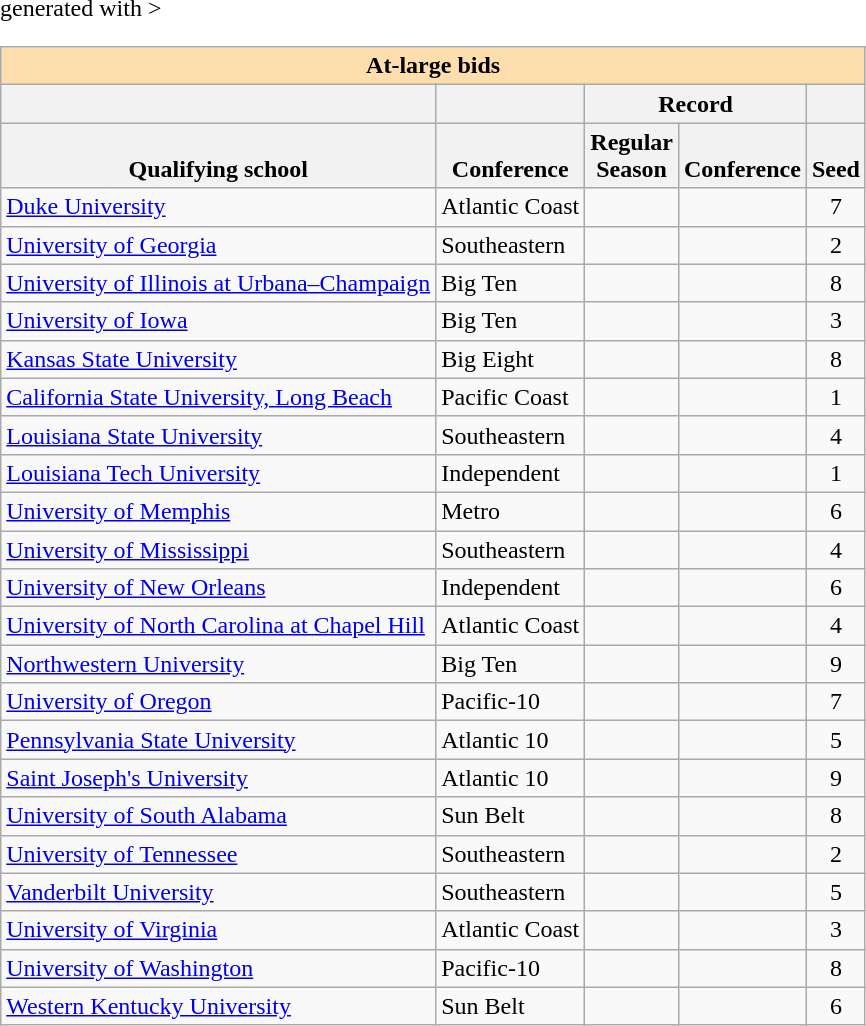<table class="wikitable sortable" <hiddentext>generated with   >
<tr>
<th style="background-color:#FFdead;font-weight:bold"   align="center" valign="bottom"  width="171" colspan="5" height="13">At-large bids</th>
</tr>
<tr>
<th height="13"    valign="bottom"> </th>
<th valign="bottom"> </th>
<th style="font-weight:bold"   colspan="2" align="center"  valign="bottom">Record</th>
<th valign="bottom"> </th>
</tr>
<tr style="font-weight:bold"   valign="bottom">
<th height="13">Qualifying school</th>
<th>Conference</th>
<th>Regular<br> Season</th>
<th>Conference</th>
<th>Seed</th>
</tr>
<tr>
<td height="13"  valign="bottom"><a href='#'>Duke University</a></td>
<td valign="bottom">Atlantic Coast</td>
<td align="center"  valign="bottom"></td>
<td align="center"  valign="bottom"></td>
<td align="center"  valign="bottom">7</td>
</tr>
<tr>
<td height="13"  valign="bottom"><a href='#'>University of Georgia</a></td>
<td valign="bottom">Southeastern</td>
<td align="center"  valign="bottom"></td>
<td align="center"  valign="bottom"></td>
<td align="center"  valign="bottom">2</td>
</tr>
<tr>
<td height="13"  valign="bottom"><a href='#'>University of Illinois at Urbana–Champaign</a></td>
<td valign="bottom">Big Ten</td>
<td align="center"  valign="bottom"></td>
<td align="center"  valign="bottom"></td>
<td align="center"  valign="bottom">8</td>
</tr>
<tr>
<td height="13"  valign="bottom"><a href='#'>University of Iowa</a></td>
<td valign="bottom">Big Ten</td>
<td align="center"  valign="bottom"></td>
<td align="center"  valign="bottom"></td>
<td align="center"  valign="bottom">3</td>
</tr>
<tr>
<td height="13"  valign="bottom"><a href='#'>Kansas State University</a></td>
<td valign="bottom">Big Eight</td>
<td align="center"  valign="bottom"></td>
<td align="center"  valign="bottom"></td>
<td align="center"  valign="bottom">8</td>
</tr>
<tr>
<td height="13"  valign="bottom"><a href='#'>California State University, Long Beach</a></td>
<td valign="bottom">Pacific Coast</td>
<td align="center"  valign="bottom"></td>
<td align="center"  valign="bottom"></td>
<td align="center"  valign="bottom">1</td>
</tr>
<tr>
<td height="13"  valign="bottom"><a href='#'>Louisiana State University</a></td>
<td valign="bottom">Southeastern</td>
<td align="center"  valign="bottom"></td>
<td align="center"  valign="bottom"></td>
<td align="center"  valign="bottom">4</td>
</tr>
<tr>
<td height="13"  valign="bottom"><a href='#'>Louisiana Tech University</a></td>
<td valign="bottom">Independent</td>
<td align="center"  valign="bottom"></td>
<td align="center"  valign="bottom"></td>
<td align="center"  valign="bottom">1</td>
</tr>
<tr>
<td height="13"  valign="bottom"><a href='#'>University of Memphis</a></td>
<td valign="bottom">Metro</td>
<td align="center"  valign="bottom"></td>
<td align="center"  valign="bottom"></td>
<td align="center"  valign="bottom">6</td>
</tr>
<tr>
<td height="13"  valign="bottom"><a href='#'>University of Mississippi</a></td>
<td valign="bottom">Southeastern</td>
<td align="center"  valign="bottom"></td>
<td align="center"  valign="bottom"></td>
<td align="center"  valign="bottom">4</td>
</tr>
<tr>
<td height="13"  valign="bottom"><a href='#'>University of New Orleans</a></td>
<td valign="bottom">Independent</td>
<td align="center"  valign="bottom"></td>
<td align="center"  valign="bottom"></td>
<td align="center"  valign="bottom">6</td>
</tr>
<tr>
<td height="13"  valign="bottom"><a href='#'>University of North Carolina at Chapel Hill</a></td>
<td valign="bottom">Atlantic Coast</td>
<td align="center"  valign="bottom"></td>
<td align="center"  valign="bottom"></td>
<td align="center"  valign="bottom">4</td>
</tr>
<tr>
<td height="13"  valign="bottom"><a href='#'>Northwestern University</a></td>
<td valign="bottom">Big Ten</td>
<td align="center"  valign="bottom"></td>
<td align="center"  valign="bottom"></td>
<td align="center"  valign="bottom">9</td>
</tr>
<tr>
<td height="13"  valign="bottom"><a href='#'>University of Oregon</a></td>
<td valign="bottom">Pacific-10</td>
<td align="center"  valign="bottom"></td>
<td align="center"  valign="bottom"></td>
<td align="center"  valign="bottom">7</td>
</tr>
<tr>
<td height="13"  valign="bottom"><a href='#'>Pennsylvania State University</a></td>
<td valign="bottom">Atlantic 10</td>
<td align="center"  valign="bottom"></td>
<td align="center"  valign="bottom"></td>
<td align="center"  valign="bottom">5</td>
</tr>
<tr>
<td height="13"  valign="bottom"><a href='#'>Saint Joseph's University</a></td>
<td valign="bottom">Atlantic 10</td>
<td align="center"  valign="bottom"></td>
<td align="center"  valign="bottom"></td>
<td align="center"  valign="bottom">9</td>
</tr>
<tr>
<td height="13"  valign="bottom"><a href='#'>University of South Alabama</a></td>
<td valign="bottom">Sun Belt</td>
<td align="center"  valign="bottom"></td>
<td align="center"  valign="bottom"></td>
<td align="center"  valign="bottom">8</td>
</tr>
<tr>
<td height="13"  valign="bottom"><a href='#'>University of Tennessee</a></td>
<td valign="bottom">Southeastern</td>
<td align="center"  valign="bottom"></td>
<td align="center"  valign="bottom"></td>
<td align="center"  valign="bottom">2</td>
</tr>
<tr>
<td height="13"  valign="bottom"><a href='#'>Vanderbilt University</a></td>
<td valign="bottom">Southeastern</td>
<td align="center"  valign="bottom"></td>
<td align="center"  valign="bottom"></td>
<td align="center"  valign="bottom">5</td>
</tr>
<tr>
<td height="13"  valign="bottom"><a href='#'>University of Virginia</a></td>
<td valign="bottom">Atlantic Coast</td>
<td align="center"  valign="bottom"></td>
<td align="center"  valign="bottom"></td>
<td align="center"  valign="bottom">3</td>
</tr>
<tr>
<td height="13"  valign="bottom"><a href='#'>University of Washington</a></td>
<td valign="bottom">Pacific-10</td>
<td align="center"  valign="bottom"></td>
<td align="center"  valign="bottom"></td>
<td align="center"  valign="bottom">8</td>
</tr>
<tr>
<td height="13"  valign="bottom"><a href='#'>Western Kentucky University</a></td>
<td valign="bottom">Sun Belt</td>
<td align="center"  valign="bottom"></td>
<td align="center"  valign="bottom"></td>
<td align="center"  valign="bottom">6</td>
</tr>
</table>
